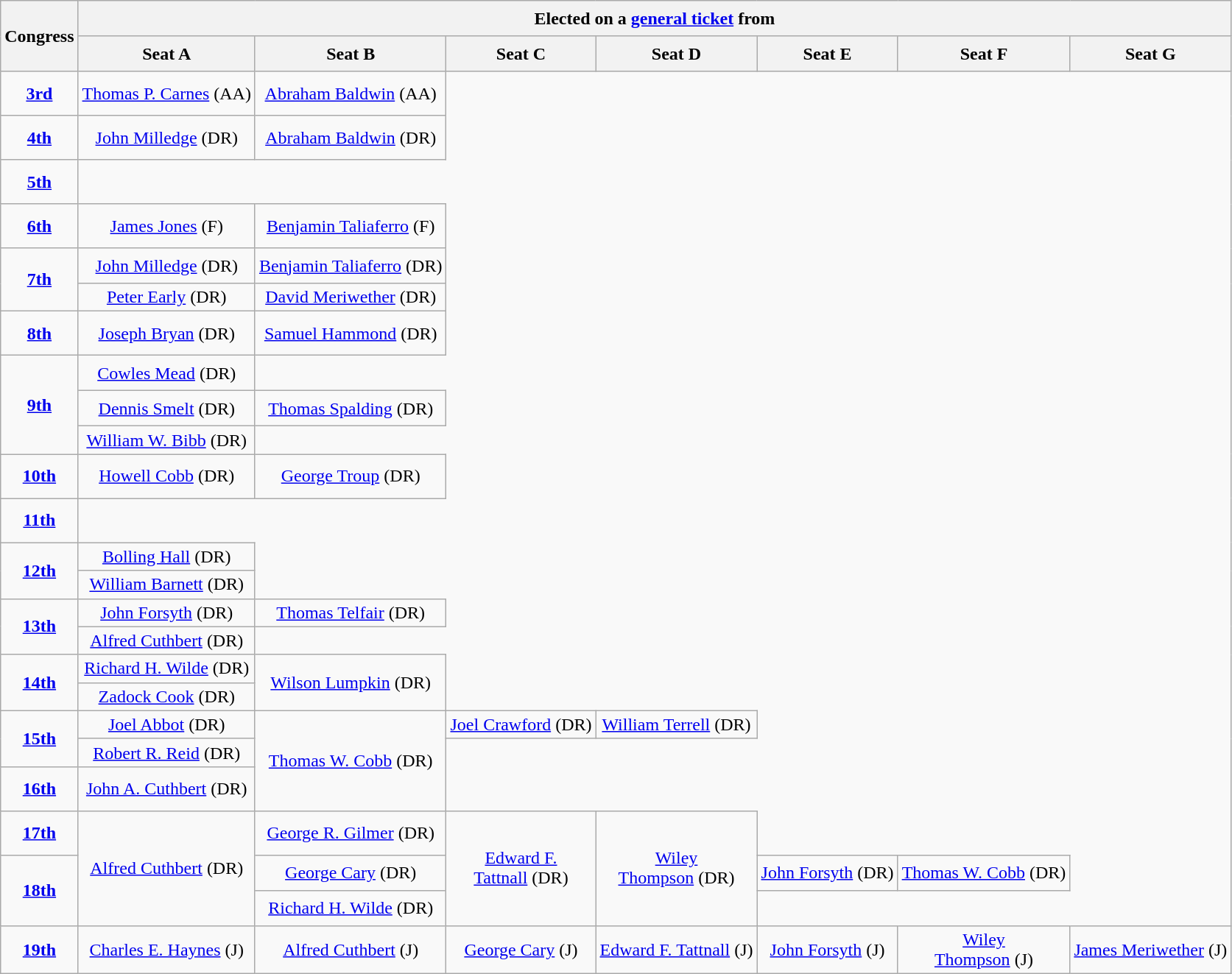<table class=wikitable style="text-align:center">
<tr style="height:2em">
<th rowspan=2>Congress</th>
<th colspan=7>Elected on a <a href='#'>general ticket</a> from </th>
</tr>
<tr style="height:2em">
<th>Seat A</th>
<th>Seat B</th>
<th>Seat C</th>
<th>Seat D</th>
<th>Seat E</th>
<th>Seat F</th>
<th>Seat G</th>
</tr>
<tr style="height:2.5em">
<td><strong><a href='#'>3rd</a></strong> </td>
<td><a href='#'>Thomas P. Carnes</a> (AA)</td>
<td><a href='#'>Abraham Baldwin</a> (AA)</td>
</tr>
<tr style="height:2.5em">
<td><strong><a href='#'>4th</a></strong> </td>
<td><a href='#'>John Milledge</a> (DR)</td>
<td><a href='#'>Abraham Baldwin</a> (DR)</td>
</tr>
<tr style="height:2.5em">
<td><strong><a href='#'>5th</a></strong> </td>
</tr>
<tr style="height:2.5em">
<td><strong><a href='#'>6th</a></strong> </td>
<td><a href='#'>James Jones</a> (F)</td>
<td><a href='#'>Benjamin Taliaferro</a> (F)</td>
</tr>
<tr style="height:2em">
<td rowspan=2><strong><a href='#'>7th</a></strong> </td>
<td><a href='#'>John Milledge</a> (DR)</td>
<td><a href='#'>Benjamin Taliaferro</a> (DR)</td>
</tr>
<tr style="height:1.5em">
<td><a href='#'>Peter Early</a> (DR)</td>
<td><a href='#'>David Meriwether</a> (DR)</td>
</tr>
<tr style="height:2.5em">
<td><strong><a href='#'>8th</a></strong> </td>
<td><a href='#'>Joseph Bryan</a> (DR)</td>
<td><a href='#'>Samuel Hammond</a> (DR)</td>
</tr>
<tr style="height:2em">
<td rowspan=3><strong><a href='#'>9th</a></strong> </td>
<td><a href='#'>Cowles Mead</a> (DR)</td>
</tr>
<tr style="height:2em">
<td><a href='#'>Dennis Smelt</a> (DR)</td>
<td><a href='#'>Thomas Spalding</a> (DR)</td>
</tr>
<tr style="height:1.5em">
<td><a href='#'>William W. Bibb</a> (DR)</td>
</tr>
<tr style="height:2.5em">
<td><strong><a href='#'>10th</a></strong> </td>
<td><a href='#'>Howell Cobb</a> (DR)</td>
<td><a href='#'>George Troup</a> (DR)</td>
</tr>
<tr style="height:2.5em">
<td><strong><a href='#'>11th</a></strong> </td>
</tr>
<tr style="height:1.5em">
<td rowspan=2><strong><a href='#'>12th</a></strong> </td>
<td><a href='#'>Bolling Hall</a> (DR)</td>
</tr>
<tr style="height:1.5em">
<td><a href='#'>William Barnett</a> (DR)</td>
</tr>
<tr style="height:1.5em">
<td rowspan=2><strong><a href='#'>13th</a></strong> </td>
<td><a href='#'>John Forsyth</a> (DR)</td>
<td><a href='#'>Thomas Telfair</a> (DR)</td>
</tr>
<tr style="height:1.5em">
<td><a href='#'>Alfred Cuthbert</a> (DR)</td>
</tr>
<tr style="height:1.5em">
<td rowspan=2><strong><a href='#'>14th</a></strong> </td>
<td><a href='#'>Richard H. Wilde</a> (DR)</td>
<td rowspan=2 ><a href='#'>Wilson Lumpkin</a> (DR)</td>
</tr>
<tr style="height:1.5em">
<td><a href='#'>Zadock Cook</a> (DR)</td>
</tr>
<tr style="height:1.5em">
<td rowspan=2><strong><a href='#'>15th</a></strong> </td>
<td><a href='#'>Joel Abbot</a> (DR)</td>
<td rowspan=3 ><a href='#'>Thomas W. Cobb</a> (DR)</td>
<td><a href='#'>Joel Crawford</a> (DR)</td>
<td><a href='#'>William Terrell</a> (DR)</td>
</tr>
<tr style="height:1.5em">
<td><a href='#'>Robert R. Reid</a> (DR)</td>
</tr>
<tr style="height:2.5em">
<td><strong><a href='#'>16th</a></strong> </td>
<td><a href='#'>John A. Cuthbert</a> (DR)</td>
</tr>
<tr style="height:2.5em">
<td><strong><a href='#'>17th</a></strong> </td>
<td rowspan=3 ><a href='#'>Alfred Cuthbert</a> (DR)</td>
<td><a href='#'>George R. Gilmer</a> (DR)</td>
<td rowspan=3 ><a href='#'>Edward F.<br>Tattnall</a> (DR)</td>
<td rowspan=3 ><a href='#'>Wiley<br>Thompson</a> (DR)</td>
</tr>
<tr style="height:2em">
<td rowspan=2><strong><a href='#'>18th</a></strong> </td>
<td><a href='#'>George Cary</a> (DR)</td>
<td><a href='#'>John Forsyth</a> (DR)</td>
<td><a href='#'>Thomas W. Cobb</a> (DR)</td>
</tr>
<tr style="height:2em">
<td><a href='#'>Richard H. Wilde</a> (DR)</td>
</tr>
<tr style="height:2.5em">
<td><strong><a href='#'>19th</a></strong> </td>
<td><a href='#'>Charles E. Haynes</a> (J)</td>
<td><a href='#'>Alfred Cuthbert</a> (J)</td>
<td><a href='#'>George Cary</a> (J)</td>
<td><a href='#'>Edward F. Tattnall</a> (J)</td>
<td><a href='#'>John Forsyth</a> (J)</td>
<td><a href='#'>Wiley<br>Thompson</a> (J)</td>
<td><a href='#'>James Meriwether</a> (J)</td>
</tr>
</table>
